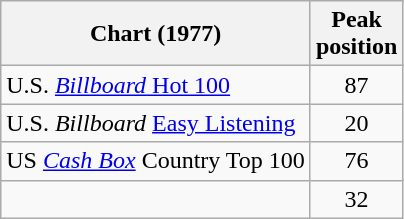<table class="wikitable sortable">
<tr>
<th>Chart (1977)</th>
<th>Peak<br>position</th>
</tr>
<tr>
<td>U.S. <a href='#'><em>Billboard</em> Hot 100</a></td>
<td style="text-align:center;">87</td>
</tr>
<tr>
<td>U.S. <em>Billboard</em> <a href='#'>Easy Listening</a></td>
<td style="text-align:center;">20</td>
</tr>
<tr>
<td>US <em><a href='#'>Cash Box</a></em> Country Top 100 </td>
<td style="text-align:center;">76</td>
</tr>
<tr>
<td Canadian Adult Contemporary (></td>
<td style="text-align:center;">32</td>
</tr>
</table>
